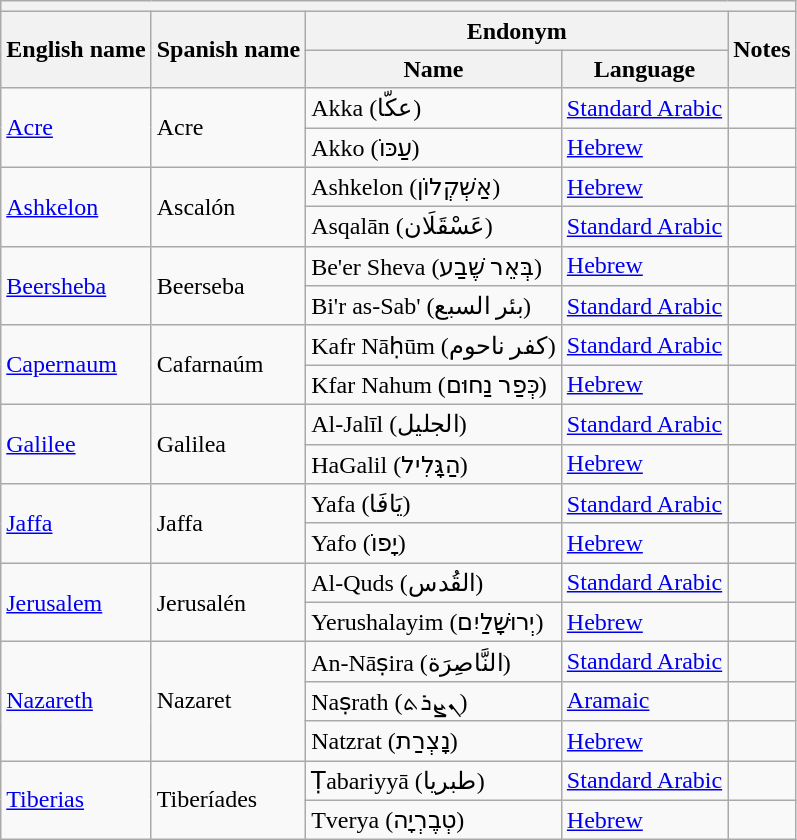<table class="wikitable sortable">
<tr>
<th colspan="5"></th>
</tr>
<tr>
<th rowspan="2">English name</th>
<th rowspan="2">Spanish name</th>
<th colspan="2">Endonym</th>
<th rowspan="2">Notes</th>
</tr>
<tr>
<th>Name</th>
<th>Language</th>
</tr>
<tr>
<td rowspan="2"><a href='#'>Acre</a></td>
<td rowspan="2">Acre</td>
<td>Akka (عكّا)</td>
<td><a href='#'>Standard Arabic</a></td>
<td></td>
</tr>
<tr>
<td>Akko (עַכּוֹ‎)</td>
<td><a href='#'>Hebrew</a></td>
<td></td>
</tr>
<tr>
<td rowspan="2"><a href='#'>Ashkelon</a></td>
<td rowspan="2">Ascalón</td>
<td>Ashkelon (אַשְׁקְלוֹן)</td>
<td><a href='#'>Hebrew</a></td>
<td></td>
</tr>
<tr>
<td>Asqalān (عَسْقَلَان)</td>
<td><a href='#'>Standard Arabic</a></td>
<td></td>
</tr>
<tr>
<td rowspan="2"><a href='#'>Beersheba</a></td>
<td rowspan="2">Beerseba</td>
<td>Be'er Sheva (בְּאֵר שֶׁבַע)</td>
<td><a href='#'>Hebrew</a></td>
<td></td>
</tr>
<tr>
<td>Bi'r as-Sab' (بئر السبع)</td>
<td><a href='#'>Standard Arabic</a></td>
<td></td>
</tr>
<tr>
<td rowspan="2"><a href='#'>Capernaum</a></td>
<td rowspan="2">Cafarnaúm</td>
<td>Kafr Nāḥūm (كفر ناحوم)</td>
<td><a href='#'>Standard Arabic</a></td>
<td></td>
</tr>
<tr>
<td>Kfar Nahum (כְּפַר נַחוּם)</td>
<td><a href='#'>Hebrew</a></td>
<td></td>
</tr>
<tr>
<td rowspan="2"><a href='#'>Galilee</a></td>
<td rowspan="2">Galilea</td>
<td>Al-Jalīl (الجليل)</td>
<td><a href='#'>Standard Arabic</a></td>
<td></td>
</tr>
<tr>
<td>HaGalil (הַגָּלִיל)</td>
<td><a href='#'>Hebrew</a></td>
<td></td>
</tr>
<tr>
<td rowspan="2"><a href='#'>Jaffa</a></td>
<td rowspan="2">Jaffa</td>
<td>Yafa (يَافَا)</td>
<td><a href='#'>Standard Arabic</a></td>
<td></td>
</tr>
<tr>
<td>Yafo (יָפוֹ‎)</td>
<td><a href='#'>Hebrew</a></td>
<td></td>
</tr>
<tr>
<td rowspan="2"><a href='#'>Jerusalem</a></td>
<td rowspan="2">Jerusalén</td>
<td>Al-Quds (القُدس)</td>
<td><a href='#'>Standard Arabic</a></td>
<td></td>
</tr>
<tr>
<td>Yerushalayim (יְרוּשָׁלַיִם)</td>
<td><a href='#'>Hebrew</a></td>
<td></td>
</tr>
<tr>
<td rowspan="3"><a href='#'>Nazareth</a></td>
<td rowspan="3">Nazaret</td>
<td>An-Nāṣira (النَّاصِرَة‎)</td>
<td><a href='#'>Standard Arabic</a></td>
<td></td>
</tr>
<tr>
<td>Naṣrath (ܢܨܪܬ)</td>
<td><a href='#'>Aramaic</a></td>
<td></td>
</tr>
<tr>
<td>Natzrat (נָצְרַת)</td>
<td><a href='#'>Hebrew</a></td>
<td></td>
</tr>
<tr>
<td rowspan="2"><a href='#'>Tiberias</a></td>
<td rowspan="2">Tiberíades</td>
<td>Ṭabariyyā (طبريا)</td>
<td><a href='#'>Standard Arabic</a></td>
<td></td>
</tr>
<tr>
<td>Tverya (טְבֶרְיָה)</td>
<td><a href='#'>Hebrew</a></td>
<td></td>
</tr>
</table>
